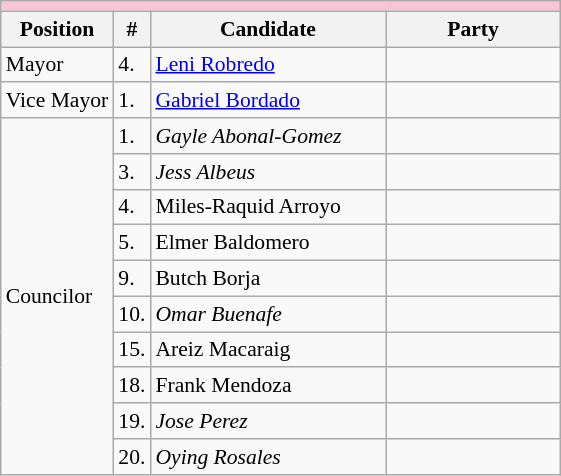<table class="wikitable" style="font-size:90%">
<tr>
<td colspan="5" bgcolor="#F9C4D6"></td>
</tr>
<tr>
<th>Position</th>
<th>#</th>
<th width="150px">Candidate</th>
<th colspan="2" width="110px">Party</th>
</tr>
<tr>
<td>Mayor</td>
<td>4.</td>
<td><a href='#'>Leni Robredo</a></td>
<td></td>
</tr>
<tr>
<td>Vice Mayor</td>
<td>1.</td>
<td><a href='#'>Gabriel Bordado</a></td>
<td></td>
</tr>
<tr>
<td rowspan="10">Councilor</td>
<td>1.</td>
<td><em>Gayle Abonal-Gomez</em></td>
<td></td>
</tr>
<tr>
<td>3.</td>
<td><em>Jess Albeus</em></td>
<td></td>
</tr>
<tr>
<td>4.</td>
<td>Miles-Raquid Arroyo</td>
<td></td>
</tr>
<tr>
<td>5.</td>
<td>Elmer Baldomero</td>
<td></td>
</tr>
<tr>
<td>9.</td>
<td>Butch Borja</td>
<td></td>
</tr>
<tr>
<td>10.</td>
<td><em>Omar Buenafe</em></td>
<td></td>
</tr>
<tr>
<td>15.</td>
<td>Areiz Macaraig</td>
<td></td>
</tr>
<tr>
<td>18.</td>
<td>Frank Mendoza</td>
<td></td>
</tr>
<tr>
<td>19.</td>
<td><em>Jose Perez</em></td>
<td></td>
</tr>
<tr>
<td>20.</td>
<td><em>Oying Rosales</em></td>
<td></td>
</tr>
</table>
